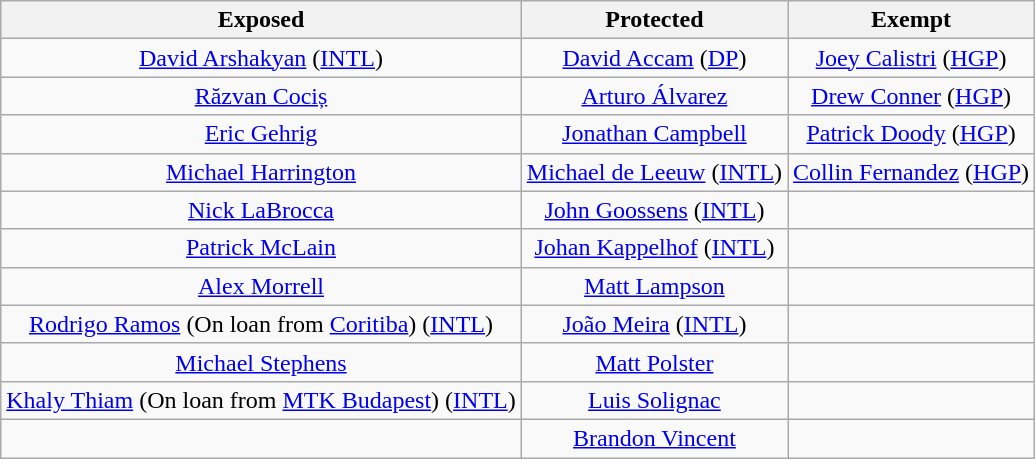<table class="wikitable" style="text-align:center">
<tr>
<th>Exposed</th>
<th>Protected</th>
<th>Exempt</th>
</tr>
<tr>
<td><a href='#'>David Arshakyan</a> (<a href='#'>INTL</a>)</td>
<td><a href='#'>David Accam</a> (<a href='#'>DP</a>)</td>
<td><a href='#'>Joey Calistri</a> (<a href='#'>HGP</a>)</td>
</tr>
<tr>
<td><a href='#'>Răzvan Cociș</a></td>
<td><a href='#'>Arturo Álvarez</a></td>
<td><a href='#'>Drew Conner</a> (<a href='#'>HGP</a>)</td>
</tr>
<tr>
<td><a href='#'>Eric Gehrig</a></td>
<td><a href='#'>Jonathan Campbell</a></td>
<td><a href='#'>Patrick Doody</a> (<a href='#'>HGP</a>)</td>
</tr>
<tr>
<td><a href='#'>Michael Harrington</a></td>
<td><a href='#'>Michael de Leeuw</a> (<a href='#'>INTL</a>)</td>
<td><a href='#'>Collin Fernandez</a> (<a href='#'>HGP</a>)</td>
</tr>
<tr>
<td><a href='#'>Nick LaBrocca</a></td>
<td><a href='#'>John Goossens</a> (<a href='#'>INTL</a>)</td>
<td></td>
</tr>
<tr>
<td><a href='#'>Patrick McLain</a></td>
<td><a href='#'>Johan Kappelhof</a> (<a href='#'>INTL</a>)</td>
<td></td>
</tr>
<tr>
<td><a href='#'>Alex Morrell</a></td>
<td><a href='#'>Matt Lampson</a></td>
<td></td>
</tr>
<tr>
<td><a href='#'>Rodrigo Ramos</a> (On loan from <a href='#'>Coritiba</a>) (<a href='#'>INTL</a>)</td>
<td><a href='#'>João Meira</a> (<a href='#'>INTL</a>)</td>
<td></td>
</tr>
<tr>
<td><a href='#'>Michael Stephens</a></td>
<td><a href='#'>Matt Polster</a></td>
<td></td>
</tr>
<tr>
<td><a href='#'>Khaly Thiam</a> (On loan from <a href='#'>MTK Budapest</a>) (<a href='#'>INTL</a>)</td>
<td><a href='#'>Luis Solignac</a></td>
<td></td>
</tr>
<tr>
<td></td>
<td><a href='#'>Brandon Vincent</a></td>
<td></td>
</tr>
</table>
